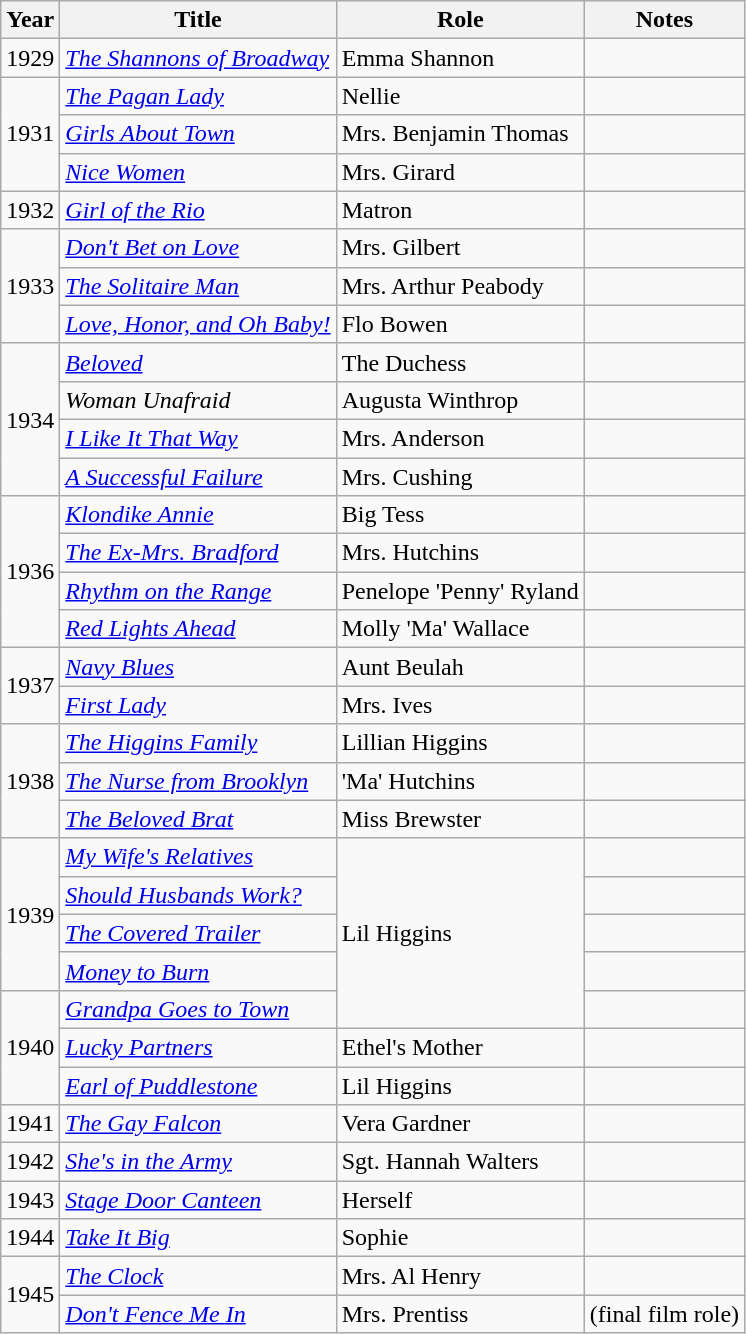<table class="wikitable">
<tr>
<th>Year</th>
<th>Title</th>
<th>Role</th>
<th>Notes</th>
</tr>
<tr>
<td>1929</td>
<td><em><a href='#'>The Shannons of Broadway</a></em></td>
<td>Emma Shannon</td>
<td></td>
</tr>
<tr>
<td rowspan=3>1931</td>
<td><em><a href='#'>The Pagan Lady</a></em></td>
<td>Nellie</td>
<td></td>
</tr>
<tr>
<td><em><a href='#'>Girls About Town</a></em></td>
<td>Mrs. Benjamin Thomas</td>
<td></td>
</tr>
<tr>
<td><em><a href='#'>Nice Women</a></em></td>
<td>Mrs. Girard</td>
<td></td>
</tr>
<tr>
<td>1932</td>
<td><em><a href='#'>Girl of the Rio</a></em></td>
<td>Matron</td>
<td></td>
</tr>
<tr>
<td rowspan=3>1933</td>
<td><em><a href='#'>Don't Bet on Love</a></em></td>
<td>Mrs. Gilbert</td>
<td></td>
</tr>
<tr>
<td><em><a href='#'>The Solitaire Man</a></em></td>
<td>Mrs. Arthur Peabody</td>
<td></td>
</tr>
<tr>
<td><em><a href='#'>Love, Honor, and Oh Baby!</a></em></td>
<td>Flo Bowen</td>
<td></td>
</tr>
<tr>
<td rowspan=4>1934</td>
<td><em><a href='#'>Beloved</a></em></td>
<td>The Duchess</td>
<td></td>
</tr>
<tr>
<td><em>Woman Unafraid</em></td>
<td>Augusta Winthrop</td>
<td></td>
</tr>
<tr>
<td><em><a href='#'>I Like It That Way</a></em></td>
<td>Mrs. Anderson</td>
<td></td>
</tr>
<tr>
<td><em><a href='#'>A Successful Failure</a></em></td>
<td>Mrs. Cushing</td>
<td></td>
</tr>
<tr>
<td rowspan=4>1936</td>
<td><em><a href='#'>Klondike Annie</a></em></td>
<td>Big Tess</td>
<td></td>
</tr>
<tr>
<td><em><a href='#'>The Ex-Mrs. Bradford</a></em></td>
<td>Mrs. Hutchins</td>
<td></td>
</tr>
<tr>
<td><em><a href='#'>Rhythm on the Range</a></em></td>
<td>Penelope 'Penny' Ryland</td>
<td></td>
</tr>
<tr>
<td><em><a href='#'>Red Lights Ahead</a></em></td>
<td>Molly 'Ma' Wallace</td>
<td></td>
</tr>
<tr>
<td rowspan=2>1937</td>
<td><em><a href='#'>Navy Blues</a></em></td>
<td>Aunt Beulah</td>
<td></td>
</tr>
<tr>
<td><em><a href='#'>First Lady</a></em></td>
<td>Mrs. Ives</td>
<td></td>
</tr>
<tr>
<td rowspan=3>1938</td>
<td><em><a href='#'>The Higgins Family</a></em></td>
<td>Lillian Higgins</td>
<td></td>
</tr>
<tr>
<td><em><a href='#'>The Nurse from Brooklyn</a></em></td>
<td>'Ma' Hutchins</td>
<td></td>
</tr>
<tr>
<td><em><a href='#'>The Beloved Brat</a></em></td>
<td>Miss Brewster</td>
<td></td>
</tr>
<tr>
<td rowspan=4>1939</td>
<td><em><a href='#'>My Wife's Relatives</a></em></td>
<td rowspan="5">Lil Higgins</td>
<td></td>
</tr>
<tr>
<td><em><a href='#'>Should Husbands Work?</a></em></td>
<td></td>
</tr>
<tr>
<td><em><a href='#'>The Covered Trailer</a></em></td>
<td></td>
</tr>
<tr>
<td><em><a href='#'>Money to Burn</a></em></td>
<td></td>
</tr>
<tr>
<td rowspan=3>1940</td>
<td><em><a href='#'>Grandpa Goes to Town</a></em></td>
<td></td>
</tr>
<tr>
<td><em><a href='#'>Lucky Partners</a></em></td>
<td>Ethel's Mother</td>
<td></td>
</tr>
<tr>
<td><em><a href='#'>Earl of Puddlestone</a></em></td>
<td>Lil Higgins</td>
<td></td>
</tr>
<tr>
<td>1941</td>
<td><em><a href='#'>The Gay Falcon</a></em></td>
<td>Vera Gardner</td>
<td></td>
</tr>
<tr>
<td>1942</td>
<td><em><a href='#'>She's in the Army</a></em></td>
<td>Sgt. Hannah Walters</td>
<td></td>
</tr>
<tr>
<td>1943</td>
<td><em><a href='#'>Stage Door Canteen</a></em></td>
<td>Herself</td>
<td></td>
</tr>
<tr>
<td>1944</td>
<td><em><a href='#'>Take It Big</a></em></td>
<td>Sophie</td>
<td></td>
</tr>
<tr>
<td rowspan=2>1945</td>
<td><em><a href='#'>The Clock</a></em></td>
<td>Mrs. Al Henry</td>
<td></td>
</tr>
<tr>
<td><em><a href='#'>Don't Fence Me In</a></em></td>
<td>Mrs. Prentiss</td>
<td>(final film role)</td>
</tr>
</table>
